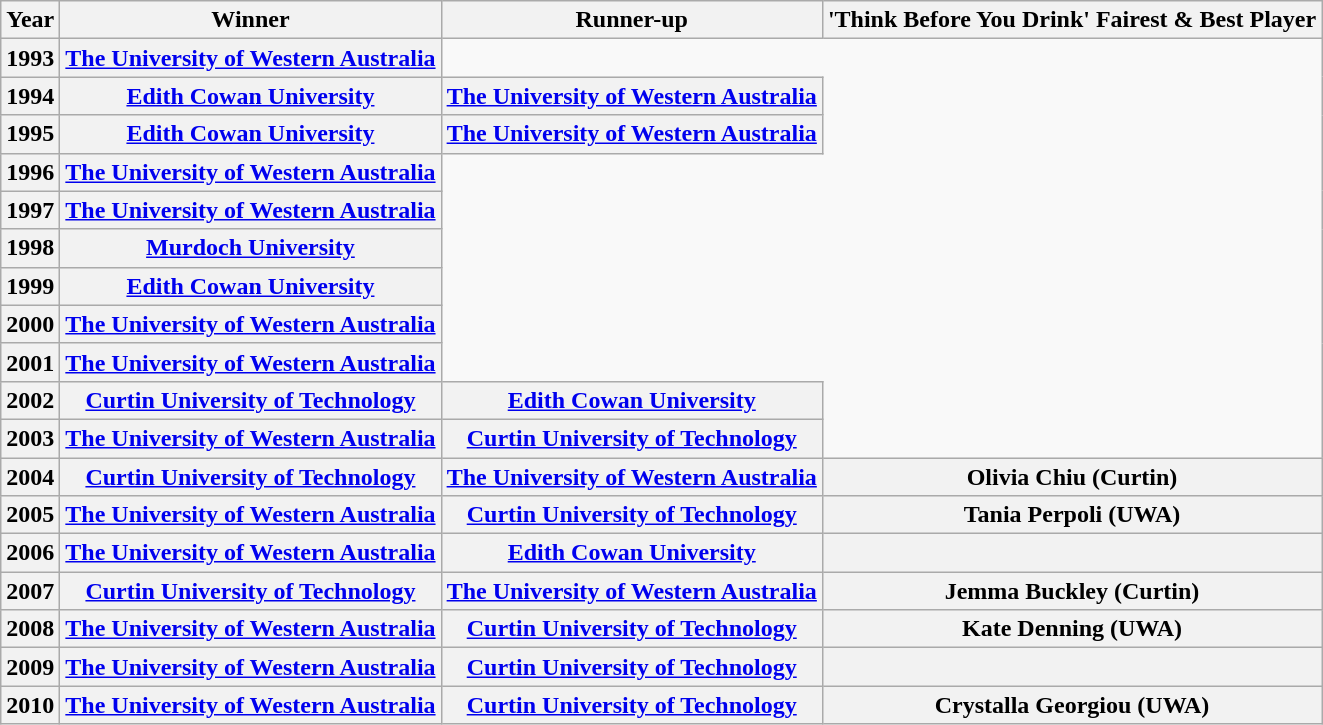<table class="wikitable">
<tr>
<th>Year</th>
<th>Winner</th>
<th>Runner-up</th>
<th>'Think Before You Drink' Fairest & Best Player</th>
</tr>
<tr>
<th>1993</th>
<th><a href='#'>The University of Western Australia</a></th>
</tr>
<tr>
<th>1994</th>
<th><a href='#'>Edith Cowan University</a></th>
<th><a href='#'>The University of Western Australia</a></th>
</tr>
<tr>
<th>1995</th>
<th><a href='#'>Edith Cowan University</a></th>
<th><a href='#'>The University of Western Australia</a></th>
</tr>
<tr>
<th>1996</th>
<th><a href='#'>The University of Western Australia</a></th>
</tr>
<tr>
<th>1997</th>
<th><a href='#'>The University of Western Australia</a></th>
</tr>
<tr>
<th>1998</th>
<th><a href='#'>Murdoch University</a></th>
</tr>
<tr>
<th>1999</th>
<th><a href='#'>Edith Cowan University</a></th>
</tr>
<tr>
<th>2000</th>
<th><a href='#'>The University of Western Australia</a></th>
</tr>
<tr>
<th>2001</th>
<th><a href='#'>The University of Western Australia</a></th>
</tr>
<tr>
<th>2002</th>
<th><a href='#'>Curtin University of Technology</a></th>
<th><a href='#'>Edith Cowan University</a></th>
</tr>
<tr>
<th>2003</th>
<th><a href='#'>The University of Western Australia</a></th>
<th><a href='#'>Curtin University of Technology</a></th>
</tr>
<tr>
<th>2004</th>
<th><a href='#'>Curtin University of Technology</a></th>
<th><a href='#'>The University of Western Australia</a></th>
<th>Olivia Chiu (Curtin)</th>
</tr>
<tr>
<th>2005</th>
<th><a href='#'>The University of Western Australia</a></th>
<th><a href='#'>Curtin University of Technology</a></th>
<th>Tania Perpoli (UWA)</th>
</tr>
<tr>
<th>2006</th>
<th><a href='#'>The University of Western Australia</a></th>
<th><a href='#'>Edith Cowan University</a></th>
<th></th>
</tr>
<tr>
<th>2007</th>
<th><a href='#'>Curtin University of Technology</a></th>
<th><a href='#'>The University of Western Australia</a></th>
<th>Jemma Buckley (Curtin)</th>
</tr>
<tr>
<th>2008</th>
<th><a href='#'>The University of Western Australia</a></th>
<th><a href='#'>Curtin University of Technology</a></th>
<th>Kate Denning (UWA)</th>
</tr>
<tr>
<th>2009</th>
<th><a href='#'>The University of Western Australia</a></th>
<th><a href='#'>Curtin University of Technology</a></th>
<th></th>
</tr>
<tr>
<th>2010</th>
<th><a href='#'>The University of Western Australia</a></th>
<th><a href='#'>Curtin University of Technology</a></th>
<th>Crystalla Georgiou (UWA)</th>
</tr>
</table>
